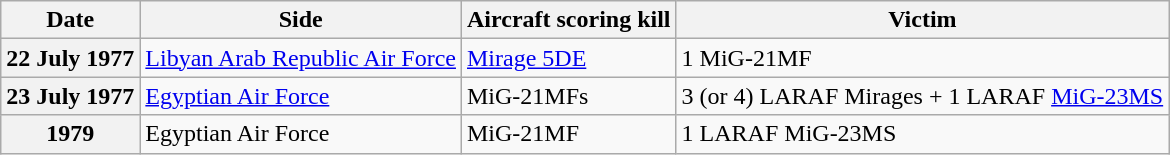<table class="wikitable">
<tr>
<th>Date</th>
<th>Side</th>
<th>Aircraft scoring kill</th>
<th>Victim</th>
</tr>
<tr>
<th>22 July 1977</th>
<td><a href='#'>Libyan Arab Republic Air Force</a></td>
<td><a href='#'>Mirage 5DE</a></td>
<td>1 MiG-21MF</td>
</tr>
<tr>
<th>23 July 1977</th>
<td><a href='#'>Egyptian Air Force</a></td>
<td>MiG-21MFs</td>
<td>3 (or 4) LARAF Mirages + 1 LARAF <a href='#'>MiG-23MS</a></td>
</tr>
<tr>
<th>1979</th>
<td>Egyptian Air Force</td>
<td>MiG-21MF</td>
<td>1 LARAF MiG-23MS</td>
</tr>
</table>
